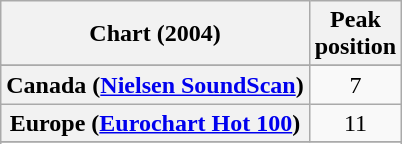<table class="wikitable sortable plainrowheaders" style="text-align:center">
<tr>
<th scope="col">Chart (2004)</th>
<th scope="col">Peak<br>position</th>
</tr>
<tr>
</tr>
<tr>
<th scope="row">Canada (<a href='#'>Nielsen SoundScan</a>)</th>
<td>7</td>
</tr>
<tr>
<th scope="row">Europe (<a href='#'>Eurochart Hot 100</a>)</th>
<td>11</td>
</tr>
<tr>
</tr>
<tr>
</tr>
<tr>
</tr>
<tr>
</tr>
<tr>
</tr>
<tr>
</tr>
<tr>
</tr>
<tr>
</tr>
<tr>
</tr>
<tr>
</tr>
</table>
